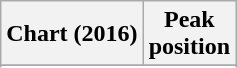<table class="wikitable sortable plainrowheaders" style="text-align:center">
<tr>
<th scope="col">Chart (2016)</th>
<th scope="col">Peak<br> position</th>
</tr>
<tr>
</tr>
<tr>
</tr>
<tr>
</tr>
<tr>
</tr>
<tr>
</tr>
<tr>
</tr>
<tr>
</tr>
<tr>
</tr>
</table>
